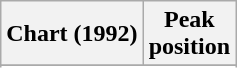<table class="wikitable sortable">
<tr>
<th align="left">Chart (1992)</th>
<th align="center">Peak<br>position</th>
</tr>
<tr>
</tr>
<tr>
</tr>
</table>
